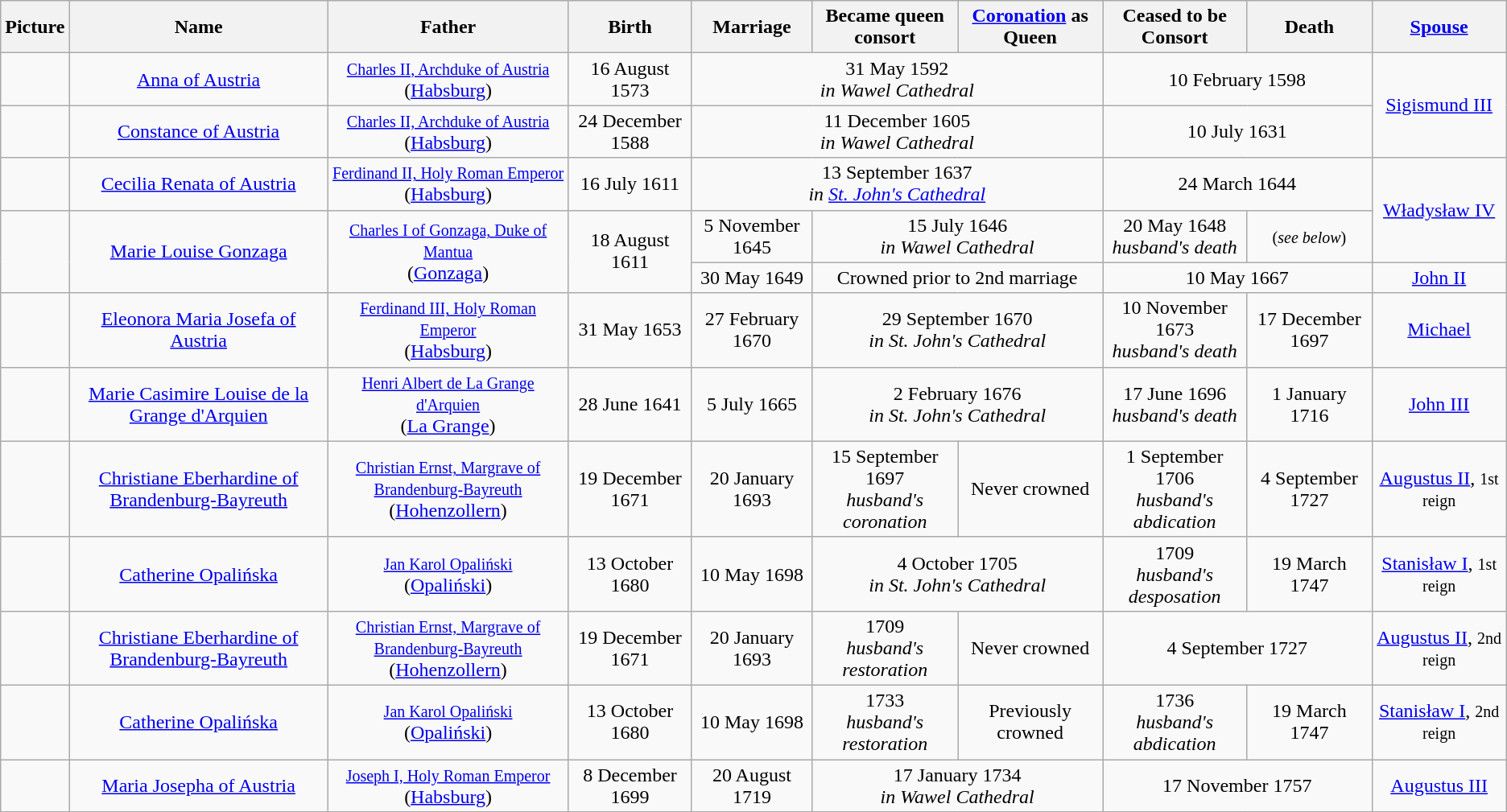<table class="wikitable" style="text-align: center;">
<tr>
<th>Picture</th>
<th>Name</th>
<th>Father</th>
<th>Birth</th>
<th>Marriage</th>
<th>Became queen consort</th>
<th><a href='#'>Coronation</a> as Queen</th>
<th>Ceased to be Consort</th>
<th>Death</th>
<th><a href='#'>Spouse</a></th>
</tr>
<tr>
<td></td>
<td><a href='#'>Anna of Austria</a></td>
<td><small><a href='#'>Charles II, Archduke of Austria</a></small><br>(<a href='#'>Habsburg</a>)</td>
<td>16 August 1573</td>
<td colspan="3">31 May 1592<br><em>in Wawel Cathedral</em></td>
<td colspan="2">10 February 1598</td>
<td rowspan="2"><a href='#'>Sigismund III</a></td>
</tr>
<tr>
<td></td>
<td><a href='#'>Constance of Austria</a></td>
<td><small><a href='#'>Charles II, Archduke of Austria</a></small><br>(<a href='#'>Habsburg</a>)</td>
<td>24 December 1588</td>
<td colspan="3">11 December 1605<br><em>in Wawel Cathedral</em></td>
<td colspan="2">10 July 1631</td>
</tr>
<tr>
<td></td>
<td><a href='#'>Cecilia Renata of Austria</a></td>
<td><small><a href='#'>Ferdinand II, Holy Roman Emperor</a></small><br>(<a href='#'>Habsburg</a>)</td>
<td>16 July 1611</td>
<td colspan="3">13 September 1637<br><em>in <a href='#'>St. John's Cathedral</a></em></td>
<td colspan="2">24 March 1644</td>
<td rowspan="2"><a href='#'>Władysław IV</a></td>
</tr>
<tr>
<td rowspan="2"></td>
<td rowspan="2"><a href='#'>Marie Louise Gonzaga</a></td>
<td rowspan="2"><small><a href='#'>Charles I of Gonzaga, Duke of Mantua</a></small><br>(<a href='#'>Gonzaga</a>)</td>
<td rowspan="2">18 August 1611</td>
<td>5 November 1645</td>
<td colspan="2">15 July 1646<br><em>in Wawel Cathedral</em></td>
<td>20 May 1648<br><em>husband's death</em></td>
<td><small>(<em>see below</em>)</small></td>
</tr>
<tr>
<td>30 May 1649</td>
<td colspan="2">Crowned prior to 2nd marriage</td>
<td colspan="2">10 May 1667</td>
<td><a href='#'>John II</a></td>
</tr>
<tr>
<td></td>
<td><a href='#'>Eleonora Maria Josefa of Austria</a></td>
<td><small><a href='#'>Ferdinand III, Holy Roman Emperor</a></small><br>(<a href='#'>Habsburg</a>)</td>
<td>31 May 1653</td>
<td>27 February 1670</td>
<td colspan="2">29 September 1670<br><em>in St. John's Cathedral</em></td>
<td>10 November 1673<br><em>husband's death</em></td>
<td>17 December 1697</td>
<td><a href='#'>Michael</a></td>
</tr>
<tr>
<td></td>
<td><a href='#'>Marie Casimire Louise de la Grange d'Arquien</a></td>
<td><small><a href='#'>Henri Albert de La Grange d'Arquien</a></small><br>(<a href='#'>La Grange</a>)</td>
<td>28 June 1641</td>
<td>5 July 1665</td>
<td colspan="2">2 February 1676<br><em>in St. John's Cathedral</em></td>
<td>17 June 1696<br><em>husband's death</em></td>
<td>1 January 1716</td>
<td><a href='#'>John III</a></td>
</tr>
<tr>
<td></td>
<td><a href='#'>Christiane Eberhardine of Brandenburg-Bayreuth</a></td>
<td><small><a href='#'>Christian Ernst, Margrave of Brandenburg-Bayreuth</a></small><br>(<a href='#'>Hohenzollern</a>)</td>
<td>19 December 1671</td>
<td>20 January 1693</td>
<td>15 September 1697<br><em>husband's coronation</em></td>
<td>Never crowned</td>
<td>1 September 1706<br><em>husband's abdication</em></td>
<td>4 September 1727</td>
<td><a href='#'>Augustus II</a>, <small>1st reign</small></td>
</tr>
<tr>
<td></td>
<td><a href='#'>Catherine Opalińska</a></td>
<td><small><a href='#'>Jan Karol Opaliński</a></small><br>(<a href='#'>Opaliński</a>)</td>
<td>13 October 1680</td>
<td>10 May 1698</td>
<td colspan="2">4 October 1705<br><em>in St. John's Cathedral</em></td>
<td>1709<br><em>husband's desposation</em></td>
<td>19 March 1747</td>
<td><a href='#'>Stanisław I</a>, <small>1st reign</small></td>
</tr>
<tr>
<td></td>
<td><a href='#'>Christiane Eberhardine of Brandenburg-Bayreuth</a></td>
<td><small><a href='#'>Christian Ernst, Margrave of Brandenburg-Bayreuth</a><br></small>(<a href='#'>Hohenzollern</a>)</td>
<td>19 December 1671</td>
<td>20 January 1693</td>
<td>1709<br><em>husband's restoration</em></td>
<td>Never crowned</td>
<td colspan="2">4 September 1727</td>
<td><a href='#'>Augustus II</a>, <small>2nd reign</small></td>
</tr>
<tr>
<td></td>
<td><a href='#'>Catherine Opalińska</a></td>
<td><small><a href='#'>Jan Karol Opaliński</a></small><br>(<a href='#'>Opaliński</a>)</td>
<td>13 October 1680</td>
<td>10 May 1698</td>
<td>1733<br><em>husband's restoration</em></td>
<td>Previously crowned</td>
<td>1736<br><em>husband's abdication</em></td>
<td>19 March 1747</td>
<td><a href='#'>Stanisław I</a>, <small>2nd reign</small></td>
</tr>
<tr>
<td></td>
<td><a href='#'>Maria Josepha of Austria</a></td>
<td><small><a href='#'>Joseph I, Holy Roman Emperor</a></small><br>(<a href='#'>Habsburg</a>)</td>
<td>8 December 1699</td>
<td>20 August 1719</td>
<td colspan="2">17 January 1734<br><em>in Wawel Cathedral</em></td>
<td colspan="2">17 November 1757</td>
<td><a href='#'>Augustus III</a></td>
</tr>
<tr>
</tr>
</table>
